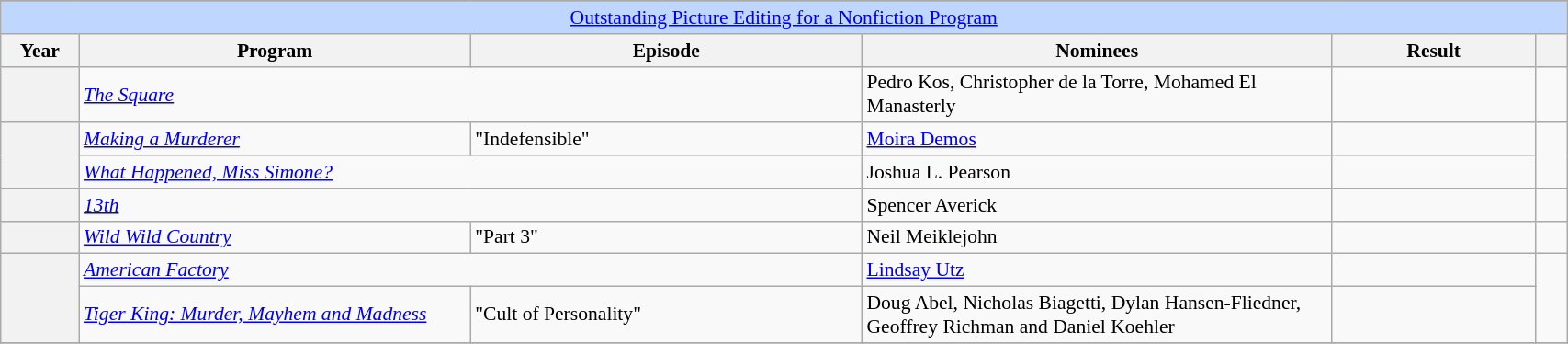<table class="wikitable plainrowheaders" style="font-size: 90%" width=90%>
<tr>
</tr>
<tr ---- bgcolor="#bfd7ff">
<td colspan=6 align=center><a href='#'>Outstanding Picture Editing for a Nonfiction Program</a></td>
</tr>
<tr ---- bgcolor="#ebf5ff">
<th width="5%">Year</th>
<th width="25%">Program</th>
<th width="25%">Episode</th>
<th width="30%">Nominees</th>
<th width="13%">Result</th>
<th width="5%"></th>
</tr>
<tr>
<th scope=row></th>
<td colspan="2"><em><a href='#'>The Square</a></em></td>
<td>Pedro Kos, Christopher de la Torre, Mohamed El Manasterly</td>
<td></td>
<td></td>
</tr>
<tr>
<th scope=row rowspan="2"></th>
<td><em><a href='#'>Making a Murderer</a></em></td>
<td>"Indefensible"</td>
<td><a href='#'>Moira Demos</a></td>
<td></td>
<td rowspan="2"></td>
</tr>
<tr>
<td colspan="2"><em><a href='#'>What Happened, Miss Simone?</a></em></td>
<td>Joshua L. Pearson</td>
<td></td>
</tr>
<tr>
<th scope=row></th>
<td colspan="2"><em><a href='#'>13th</a></em></td>
<td>Spencer Averick</td>
<td></td>
<td></td>
</tr>
<tr>
<th scope=row></th>
<td><em><a href='#'>Wild Wild Country</a></em></td>
<td>"Part 3"</td>
<td>Neil Meiklejohn</td>
<td></td>
<td></td>
</tr>
<tr>
<th scope=row rowspan="2"></th>
<td colspan="2"><em><a href='#'>American Factory</a></em></td>
<td><a href='#'>Lindsay Utz</a></td>
<td></td>
<td rowspan="2"></td>
</tr>
<tr>
<td><em><a href='#'>Tiger King: Murder, Mayhem and Madness</a></em></td>
<td>"Cult of Personality"</td>
<td>Doug Abel, Nicholas Biagetti, Dylan Hansen-Fliedner, Geoffrey Richman and Daniel Koehler</td>
<td></td>
</tr>
<tr>
</tr>
</table>
